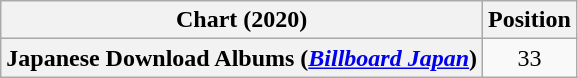<table class="wikitable sortable plainrowheaders" style="text-align:center">
<tr>
<th scope="col">Chart (2020)</th>
<th scope="col">Position</th>
</tr>
<tr>
<th scope="row">Japanese Download Albums (<em><a href='#'>Billboard Japan</a></em>)</th>
<td>33</td>
</tr>
</table>
